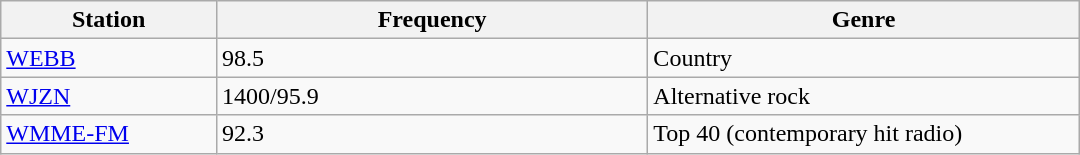<table class="wikitable" style="width:45em;">
<tr>
<th style="width:20%">Station</th>
<th style="width:40%">Frequency</th>
<th style="width:40%">Genre</th>
</tr>
<tr>
<td><a href='#'>WEBB</a></td>
<td>98.5</td>
<td>Country</td>
</tr>
<tr>
<td><a href='#'>WJZN</a></td>
<td>1400/95.9</td>
<td>Alternative rock</td>
</tr>
<tr>
<td><a href='#'>WMME-FM</a></td>
<td>92.3</td>
<td>Top 40 (contemporary hit radio)</td>
</tr>
</table>
